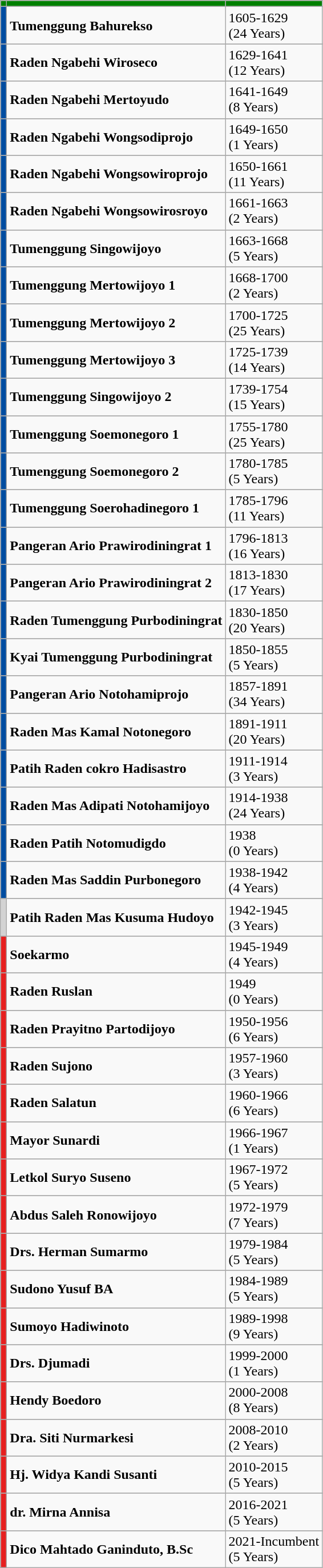<table class="wikitable">
<tr>
<td bgcolor=#008000 rowspan=1></td>
<td bgcolor=#008000 rowspan=1></td>
<td bgcolor=#008000 rowspan=1></td>
</tr>
<tr>
</tr>
<tr>
<td bgcolor=#004DA1></td>
<td><strong>Tumenggung Bahurekso</strong></td>
<td>1605-1629<br>(24 Years)</td>
</tr>
<tr>
</tr>
<tr>
<td bgcolor=#004DA1></td>
<td><strong>Raden Ngabehi Wiroseco</strong></td>
<td>1629-1641<br>(12 Years)</td>
</tr>
<tr>
</tr>
<tr>
<td bgcolor=#004DA1></td>
<td><strong>Raden Ngabehi Mertoyudo</strong></td>
<td>1641-1649<br>(8 Years)</td>
</tr>
<tr>
</tr>
<tr>
<td bgcolor=#004DA1></td>
<td><strong>Raden Ngabehi Wongsodiprojo</strong></td>
<td>1649-1650<br>(1 Years)</td>
</tr>
<tr>
</tr>
<tr>
<td bgcolor=#004DA1></td>
<td><strong>Raden Ngabehi Wongsowiroprojo</strong></td>
<td>1650-1661<br>(11 Years)</td>
</tr>
<tr>
</tr>
<tr>
<td bgcolor=#004DA1></td>
<td><strong>Raden Ngabehi Wongsowirosroyo</strong></td>
<td>1661-1663<br>(2 Years)</td>
</tr>
<tr>
</tr>
<tr>
<td bgcolor=#004DA1></td>
<td><strong>Tumenggung Singowijoyo</strong></td>
<td>1663-1668<br>(5 Years)</td>
</tr>
<tr>
</tr>
<tr>
<td bgcolor=#004DA1></td>
<td><strong>Tumenggung Mertowijoyo 1</strong></td>
<td>1668-1700<br>(2 Years)</td>
</tr>
<tr>
</tr>
<tr>
<td bgcolor=#004DA1></td>
<td><strong>Tumenggung Mertowijoyo 2</strong></td>
<td>1700-1725<br>(25 Years)</td>
</tr>
<tr>
</tr>
<tr>
<td bgcolor=#004DA1></td>
<td><strong>Tumenggung Mertowijoyo 3</strong></td>
<td>1725-1739 <br>(14 Years)</td>
</tr>
<tr>
</tr>
<tr>
<td bgcolor=#004DA1></td>
<td><strong>Tumenggung Singowijoyo 2</strong></td>
<td>1739-1754<br>(15 Years)</td>
</tr>
<tr>
</tr>
<tr>
<td bgcolor=#004DA1></td>
<td><strong>Tumenggung Soemonegoro 1</strong></td>
<td>1755-1780<br>(25 Years)</td>
</tr>
<tr>
</tr>
<tr>
<td bgcolor=#004DA1></td>
<td><strong>Tumenggung Soemonegoro 2</strong></td>
<td>1780-1785<br>(5 Years)</td>
</tr>
<tr>
</tr>
<tr>
<td bgcolor=#004DA1></td>
<td><strong>Tumenggung Soerohadinegoro 1</strong></td>
<td>1785-1796<br>(11 Years)</td>
</tr>
<tr>
</tr>
<tr>
<td bgcolor=#004DA1></td>
<td><strong>Pangeran Ario Prawirodiningrat 1</strong></td>
<td>1796-1813<br>(16 Years)</td>
</tr>
<tr>
</tr>
<tr>
<td bgcolor=#004DA1></td>
<td><strong>Pangeran Ario Prawirodiningrat 2</strong></td>
<td>1813-1830<br>(17 Years)</td>
</tr>
<tr>
</tr>
<tr>
<td bgcolor=#004DA1></td>
<td><strong>Raden Tumenggung Purbodiningrat</strong></td>
<td>1830-1850<br>(20 Years)</td>
</tr>
<tr>
</tr>
<tr>
<td bgcolor=#004DA1></td>
<td><strong>Kyai Tumenggung Purbodiningrat</strong></td>
<td>1850-1855<br>(5 Years)</td>
</tr>
<tr>
</tr>
<tr>
<td bgcolor=#004DA1></td>
<td><strong>Pangeran Ario Notohamiprojo</strong></td>
<td>1857-1891<br>(34 Years)</td>
</tr>
<tr>
</tr>
<tr>
<td bgcolor=#004DA1></td>
<td><strong>Raden Mas Kamal Notonegoro</strong></td>
<td>1891-1911<br>(20 Years)</td>
</tr>
<tr>
</tr>
<tr>
<td bgcolor=#004DA1></td>
<td><strong>Patih Raden cokro Hadisastro</strong></td>
<td>1911-1914<br>(3 Years)</td>
</tr>
<tr>
</tr>
<tr>
<td bgcolor=#004DA1></td>
<td><strong>Raden Mas Adipati Notohamijoyo</strong></td>
<td>1914-1938<br>(24 Years)</td>
</tr>
<tr>
</tr>
<tr>
<td bgcolor=#004DA1></td>
<td><strong>Raden Patih Notomudigdo</strong></td>
<td>1938<br>(0 Years)</td>
</tr>
<tr>
</tr>
<tr>
<td bgcolor=#004DA1></td>
<td><strong>Raden Mas Saddin Purbonegoro</strong></td>
<td>1938-1942<br>(4 Years)</td>
</tr>
<tr>
</tr>
<tr>
<td bgcolor=#d3d3d3></td>
<td><strong>Patih Raden Mas Kusuma Hudoyo</strong></td>
<td>1942-1945<br>(3 Years)</td>
</tr>
<tr>
</tr>
<tr>
<td bgcolor=#E62020></td>
<td><strong>Soekarmo</strong></td>
<td>1945-1949<br>(4 Years)</td>
</tr>
<tr>
</tr>
<tr>
<td bgcolor=#E62020></td>
<td><strong>Raden Ruslan</strong></td>
<td>1949<br>(0 Years)</td>
</tr>
<tr>
</tr>
<tr>
<td bgcolor=#E62020></td>
<td><strong>Raden Prayitno Partodijoyo</strong></td>
<td>1950-1956<br>(6 Years)</td>
</tr>
<tr>
</tr>
<tr>
<td bgcolor=#E62020></td>
<td><strong>Raden Sujono</strong></td>
<td>1957-1960<br>(3 Years)</td>
</tr>
<tr>
</tr>
<tr>
<td bgcolor=#E62020></td>
<td><strong>Raden Salatun</strong></td>
<td>1960-1966<br>(6 Years)</td>
</tr>
<tr>
</tr>
<tr>
<td bgcolor=#E62020></td>
<td><strong>Mayor Sunardi</strong></td>
<td>1966-1967<br>(1 Years)</td>
</tr>
<tr>
</tr>
<tr>
<td bgcolor=#E62020></td>
<td><strong>Letkol Suryo Suseno</strong></td>
<td>1967-1972<br>(5 Years)</td>
</tr>
<tr>
</tr>
<tr>
<td bgcolor=#E62020></td>
<td><strong>Abdus Saleh Ronowijoyo</strong></td>
<td>1972-1979<br>(7 Years)</td>
</tr>
<tr>
</tr>
<tr>
<td bgcolor=#E62020></td>
<td><strong>Drs. Herman Sumarmo</strong></td>
<td>1979-1984<br>(5 Years)</td>
</tr>
<tr>
</tr>
<tr>
<td bgcolor=#E62020></td>
<td><strong>Sudono Yusuf BA</strong></td>
<td>1984-1989<br>(5 Years)</td>
</tr>
<tr>
</tr>
<tr>
<td bgcolor=#E62020></td>
<td><strong>Sumoyo Hadiwinoto</strong></td>
<td>1989-1998<br>(9 Years)</td>
</tr>
<tr>
</tr>
<tr>
<td bgcolor=#E62020></td>
<td><strong>Drs. Djumadi</strong></td>
<td>1999-2000<br>(1 Years)</td>
</tr>
<tr>
</tr>
<tr>
<td bgcolor=#E62020></td>
<td><strong>Hendy Boedoro</strong></td>
<td>2000-2008<br>(8 Years)</td>
</tr>
<tr>
</tr>
<tr>
<td bgcolor=#E62020></td>
<td><strong>Dra. Siti Nurmarkesi</strong></td>
<td>2008-2010<br>(2 Years)</td>
</tr>
<tr>
</tr>
<tr>
<td bgcolor=#E62020></td>
<td><strong>Hj. Widya Kandi Susanti</strong></td>
<td>2010-2015<br>(5 Years)</td>
</tr>
<tr>
</tr>
<tr>
<td bgcolor=#E62020></td>
<td><strong>dr. Mirna Annisa</strong></td>
<td>2016-2021<br>(5 Years)</td>
</tr>
<tr>
</tr>
<tr>
<td bgcolor=#E62020></td>
<td><strong>Dico Mahtado Ganinduto, B.Sc</strong></td>
<td>2021-Incumbent<br>(5 Years)</td>
</tr>
</table>
